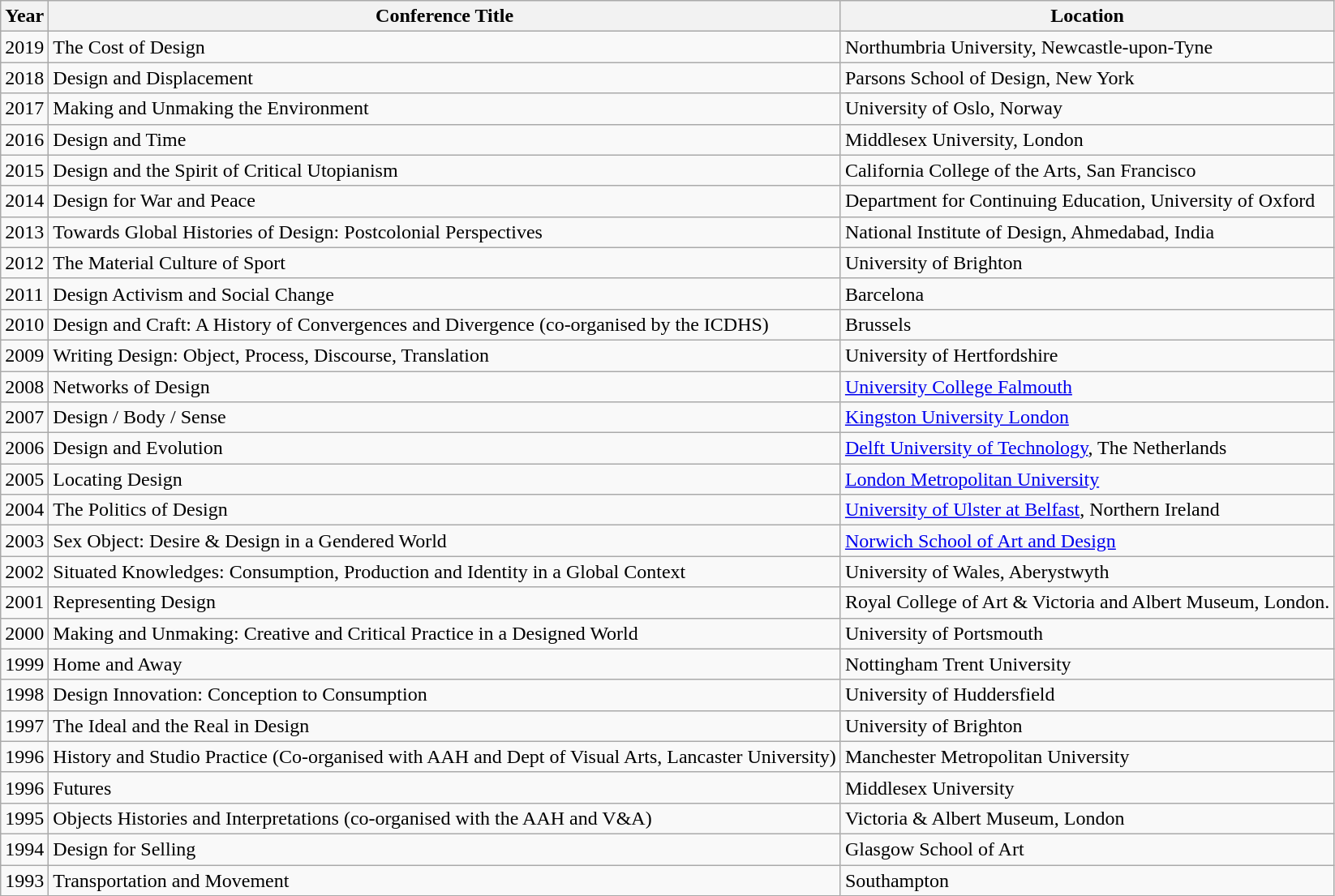<table class="wikitable">
<tr>
<th>Year</th>
<th>Conference Title</th>
<th>Location</th>
</tr>
<tr>
<td>2019</td>
<td>The Cost of Design</td>
<td>Northumbria University, Newcastle-upon-Tyne</td>
</tr>
<tr>
<td>2018</td>
<td>Design and Displacement</td>
<td>Parsons School of Design, New York</td>
</tr>
<tr>
<td>2017</td>
<td>Making and Unmaking the Environment</td>
<td>University of Oslo, Norway</td>
</tr>
<tr>
<td>2016</td>
<td>Design and Time</td>
<td>Middlesex University, London</td>
</tr>
<tr>
<td>2015</td>
<td>Design and the Spirit of Critical Utopianism</td>
<td>California College of the Arts, San Francisco</td>
</tr>
<tr>
<td>2014</td>
<td>Design for War and Peace</td>
<td>Department for Continuing Education, University of Oxford</td>
</tr>
<tr>
<td>2013</td>
<td>Towards Global Histories of Design: Postcolonial Perspectives</td>
<td>National Institute of Design, Ahmedabad, India</td>
</tr>
<tr>
<td>2012</td>
<td>The Material Culture of Sport</td>
<td>University of Brighton</td>
</tr>
<tr>
<td>2011</td>
<td>Design Activism and Social Change</td>
<td>Barcelona</td>
</tr>
<tr>
<td>2010</td>
<td>Design and Craft: A History of Convergences and Divergence (co-organised by the ICDHS)</td>
<td>Brussels</td>
</tr>
<tr>
<td>2009</td>
<td>Writing Design: Object, Process, Discourse, Translation</td>
<td>University of Hertfordshire</td>
</tr>
<tr>
<td>2008</td>
<td>Networks of Design</td>
<td><a href='#'>University College Falmouth</a></td>
</tr>
<tr>
<td>2007</td>
<td>Design / Body / Sense</td>
<td><a href='#'>Kingston University London</a></td>
</tr>
<tr>
<td>2006</td>
<td>Design and Evolution</td>
<td><a href='#'>Delft University of Technology</a>, The Netherlands</td>
</tr>
<tr>
<td>2005</td>
<td>Locating Design</td>
<td><a href='#'>London Metropolitan University</a></td>
</tr>
<tr>
<td>2004</td>
<td>The Politics of Design</td>
<td><a href='#'>University of Ulster at Belfast</a>, Northern Ireland</td>
</tr>
<tr>
<td>2003</td>
<td>Sex Object: Desire & Design in a Gendered World</td>
<td><a href='#'>Norwich School of Art and Design</a></td>
</tr>
<tr>
<td>2002</td>
<td>Situated Knowledges: Consumption, Production and Identity in a Global Context</td>
<td>University of Wales, Aberystwyth</td>
</tr>
<tr>
<td>2001</td>
<td>Representing Design</td>
<td>Royal College of Art & Victoria and Albert Museum, London.</td>
</tr>
<tr>
<td>2000</td>
<td>Making and Unmaking: Creative and Critical Practice in a Designed World</td>
<td>University of Portsmouth</td>
</tr>
<tr>
<td>1999</td>
<td>Home and Away</td>
<td>Nottingham Trent University</td>
</tr>
<tr>
<td>1998</td>
<td>Design Innovation: Conception to Consumption</td>
<td>University of Huddersfield</td>
</tr>
<tr>
<td>1997</td>
<td>The Ideal and the Real in Design</td>
<td>University of Brighton</td>
</tr>
<tr>
<td>1996</td>
<td>History and Studio Practice (Co-organised with AAH and Dept of Visual Arts, Lancaster University)</td>
<td>Manchester Metropolitan University</td>
</tr>
<tr>
<td>1996</td>
<td>Futures</td>
<td>Middlesex University</td>
</tr>
<tr>
<td>1995</td>
<td>Objects Histories and Interpretations (co-organised with the AAH and V&A)</td>
<td>Victoria & Albert Museum, London</td>
</tr>
<tr>
<td>1994</td>
<td>Design for Selling</td>
<td>Glasgow School of Art</td>
</tr>
<tr>
<td>1993</td>
<td>Transportation and Movement</td>
<td>Southampton</td>
</tr>
</table>
